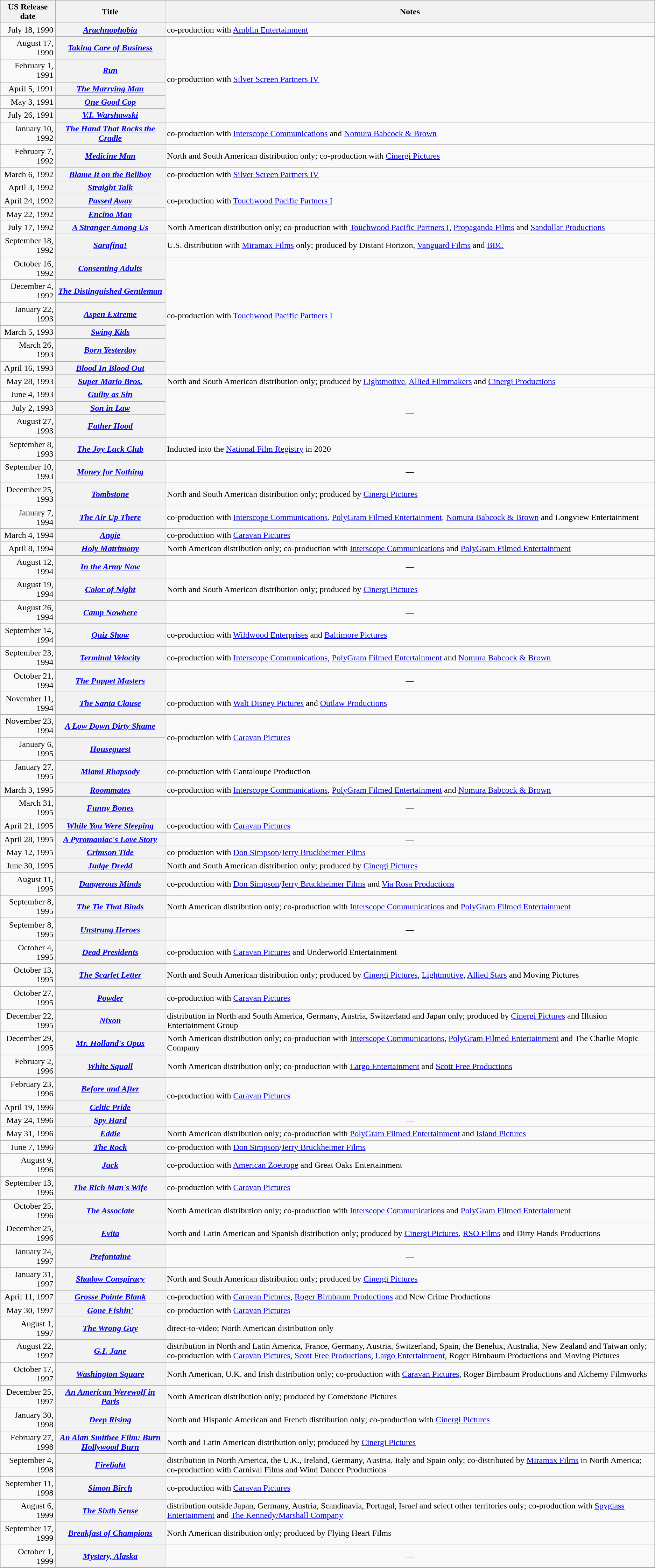<table class="wikitable plainrowheaders sortable">
<tr>
<th scope="col">US Release date</th>
<th scope="col">Title</th>
<th scope="col">Notes</th>
</tr>
<tr>
<td align="right">July 18, 1990</td>
<th scope="row"><em><a href='#'>Arachnophobia</a></em></th>
<td>co-production with <a href='#'>Amblin Entertainment</a></td>
</tr>
<tr>
<td align="right">August 17, 1990</td>
<th scope="row"><em><a href='#'>Taking Care of Business</a></em></th>
<td rowspan="5">co-production with <a href='#'>Silver Screen Partners IV</a></td>
</tr>
<tr>
<td align="right">February 1, 1991</td>
<th scope="row"><em><a href='#'>Run</a></em></th>
</tr>
<tr>
<td align="right">April 5, 1991</td>
<th scope="row"><em><a href='#'>The Marrying Man</a></em></th>
</tr>
<tr>
<td align="right">May 3, 1991</td>
<th scope="row"><em><a href='#'>One Good Cop</a></em></th>
</tr>
<tr>
<td align="right">July 26, 1991</td>
<th scope="row"><em><a href='#'>V.I. Warshawski</a></em></th>
</tr>
<tr>
<td align="right">January 10, 1992</td>
<th scope="row"><em><a href='#'>The Hand That Rocks the Cradle</a></em></th>
<td>co-production with <a href='#'>Interscope Communications</a> and <a href='#'>Nomura Babcock & Brown</a></td>
</tr>
<tr>
<td align="right">February 7, 1992</td>
<th scope="row"><em><a href='#'>Medicine Man</a></em></th>
<td>North and South American distribution only; co-production with <a href='#'>Cinergi Pictures</a></td>
</tr>
<tr>
<td align="right">March 6, 1992</td>
<th scope="row"><em><a href='#'>Blame It on the Bellboy</a></em></th>
<td>co-production with <a href='#'>Silver Screen Partners IV</a></td>
</tr>
<tr>
<td align="right">April 3, 1992</td>
<th scope="row"><em><a href='#'>Straight Talk</a></em></th>
<td rowspan="3">co-production with <a href='#'>Touchwood Pacific Partners I</a></td>
</tr>
<tr>
<td align="right">April 24, 1992</td>
<th scope="row"><em><a href='#'>Passed Away</a></em></th>
</tr>
<tr>
<td align="right">May 22, 1992</td>
<th scope="row"><em><a href='#'>Encino Man</a></em></th>
</tr>
<tr>
<td align="right">July 17, 1992</td>
<th scope="row"><em><a href='#'>A Stranger Among Us</a></em></th>
<td>North American distribution only; co-production with <a href='#'>Touchwood Pacific Partners I</a>, <a href='#'>Propaganda Films</a> and <a href='#'>Sandollar Productions</a></td>
</tr>
<tr>
<td align="right">September 18, 1992</td>
<th scope="row"><em><a href='#'>Sarafina!</a></em></th>
<td>U.S. distribution with <a href='#'>Miramax Films</a> only; produced by Distant Horizon, <a href='#'>Vanguard Films</a> and <a href='#'>BBC</a></td>
</tr>
<tr>
<td align="right">October 16, 1992</td>
<th scope="row"><em><a href='#'>Consenting Adults</a></em></th>
<td rowspan="6">co-production with <a href='#'>Touchwood Pacific Partners I</a></td>
</tr>
<tr>
<td align="right">December 4, 1992</td>
<th scope="row"><em><a href='#'>The Distinguished Gentleman</a></em></th>
</tr>
<tr>
<td align="right">January 22, 1993</td>
<th scope="row"><em><a href='#'>Aspen Extreme</a></em></th>
</tr>
<tr>
<td align="right">March 5, 1993</td>
<th scope="row"><em><a href='#'>Swing Kids</a></em></th>
</tr>
<tr>
<td align="right">March 26, 1993</td>
<th scope="row"><em><a href='#'>Born Yesterday</a></em></th>
</tr>
<tr>
<td align="right">April 16, 1993</td>
<th scope="row"><em><a href='#'>Blood In Blood Out</a></em></th>
</tr>
<tr>
<td align="right">May 28, 1993</td>
<th scope="row"><em><a href='#'>Super Mario Bros.</a></em></th>
<td>North and South American distribution only; produced by <a href='#'>Lightmotive</a>, <a href='#'>Allied Filmmakers</a> and <a href='#'>Cinergi Productions</a></td>
</tr>
<tr>
<td align="right">June 4, 1993</td>
<th scope="row"><em><a href='#'>Guilty as Sin</a></em></th>
<td rowspan="3" align="center">—</td>
</tr>
<tr>
<td align="right">July 2, 1993</td>
<th scope="row"><em><a href='#'>Son in Law</a></em></th>
</tr>
<tr>
<td align="right">August 27, 1993</td>
<th scope="row"><em><a href='#'>Father Hood</a></em></th>
</tr>
<tr>
<td align="right">September 8, 1993</td>
<th scope="row"><em><a href='#'>The Joy Luck Club</a></em></th>
<td>Inducted into the <a href='#'>National Film Registry</a> in 2020</td>
</tr>
<tr>
<td align="right">September 10, 1993</td>
<th scope="row"><em><a href='#'>Money for Nothing</a></em></th>
<td align="center">—</td>
</tr>
<tr>
<td align="right">December 25, 1993</td>
<th scope="row"><em><a href='#'>Tombstone</a></em></th>
<td>North and South American distribution only; produced by <a href='#'>Cinergi Pictures</a></td>
</tr>
<tr>
<td align="right">January 7, 1994</td>
<th scope="row"><em><a href='#'>The Air Up There</a></em></th>
<td>co-production with <a href='#'>Interscope Communications</a>, <a href='#'>PolyGram Filmed Entertainment</a>, <a href='#'>Nomura Babcock & Brown</a> and Longview Entertainment</td>
</tr>
<tr>
<td align="right">March 4, 1994</td>
<th scope="row"><em><a href='#'>Angie</a></em></th>
<td>co-production with <a href='#'>Caravan Pictures</a></td>
</tr>
<tr>
<td align="right">April 8, 1994</td>
<th scope="row"><em><a href='#'>Holy Matrimony</a></em></th>
<td>North American distribution only; co-production with <a href='#'>Interscope Communications</a> and <a href='#'>PolyGram Filmed Entertainment</a></td>
</tr>
<tr>
<td align="right">August 12, 1994</td>
<th scope="row"><em><a href='#'>In the Army Now</a></em></th>
<td align="center">—</td>
</tr>
<tr>
<td align="right">August 19, 1994</td>
<th scope="row"><em><a href='#'>Color of Night</a></em></th>
<td>North and South American distribution only; produced by <a href='#'>Cinergi Pictures</a></td>
</tr>
<tr>
<td align="right">August 26, 1994</td>
<th scope="row"><em><a href='#'>Camp Nowhere</a></em></th>
<td align="center">—</td>
</tr>
<tr>
<td align="right">September 14, 1994</td>
<th scope="row"><em><a href='#'>Quiz Show</a></em></th>
<td>co-production with <a href='#'>Wildwood Enterprises</a> and <a href='#'>Baltimore Pictures</a></td>
</tr>
<tr>
<td align="right">September 23, 1994</td>
<th scope="row"><em><a href='#'>Terminal Velocity</a></em></th>
<td>co-production with <a href='#'>Interscope Communications</a>, <a href='#'>PolyGram Filmed Entertainment</a> and <a href='#'>Nomura Babcock & Brown</a></td>
</tr>
<tr>
<td align="right">October 21, 1994</td>
<th scope="row"><em><a href='#'>The Puppet Masters</a></em></th>
<td align="center">—</td>
</tr>
<tr>
<td align="right">November 11, 1994</td>
<th scope="row"><em><a href='#'>The Santa Clause</a></em></th>
<td>co-production with <a href='#'>Walt Disney Pictures</a> and <a href='#'>Outlaw Productions</a></td>
</tr>
<tr>
<td align="right">November 23, 1994</td>
<th scope="row"><em><a href='#'>A Low Down Dirty Shame</a></em></th>
<td rowspan="2">co-production with <a href='#'>Caravan Pictures</a></td>
</tr>
<tr>
<td align="right">January 6, 1995</td>
<th scope="row"><em><a href='#'>Houseguest</a></em></th>
</tr>
<tr>
<td align="right">January 27, 1995</td>
<th scope="row"><em><a href='#'>Miami Rhapsody</a></em></th>
<td>co-production with Cantaloupe Production</td>
</tr>
<tr>
<td align="right">March 3, 1995</td>
<th scope="row"><em><a href='#'>Roommates</a></em></th>
<td>co-production with <a href='#'>Interscope Communications</a>, <a href='#'>PolyGram Filmed Entertainment</a> and <a href='#'>Nomura Babcock & Brown</a></td>
</tr>
<tr>
<td align="right">March 31, 1995</td>
<th scope="row"><em><a href='#'>Funny Bones</a></em></th>
<td align="center">—</td>
</tr>
<tr>
<td align="right">April 21, 1995</td>
<th scope="row"><em><a href='#'>While You Were Sleeping</a></em></th>
<td>co-production with <a href='#'>Caravan Pictures</a></td>
</tr>
<tr>
<td align="right">April 28, 1995</td>
<th scope="row"><em><a href='#'>A Pyromaniac's Love Story</a></em></th>
<td align="center">—</td>
</tr>
<tr>
<td align="right">May 12, 1995</td>
<th scope="row"><em><a href='#'>Crimson Tide</a></em></th>
<td>co-production with <a href='#'>Don Simpson</a>/<a href='#'>Jerry Bruckheimer Films</a></td>
</tr>
<tr>
<td align="right">June 30, 1995</td>
<th scope="row"><em><a href='#'>Judge Dredd</a></em></th>
<td>North and South American distribution only; produced by <a href='#'>Cinergi Pictures</a></td>
</tr>
<tr>
<td align="right">August 11, 1995</td>
<th scope="row"><em><a href='#'>Dangerous Minds</a></em></th>
<td>co-production with <a href='#'>Don Simpson</a>/<a href='#'>Jerry Bruckheimer Films</a> and <a href='#'>Via Rosa Productions</a></td>
</tr>
<tr>
<td align="right">September 8, 1995</td>
<th scope="row"><em><a href='#'>The Tie That Binds</a></em></th>
<td>North American distribution only; co-production with <a href='#'>Interscope Communications</a> and <a href='#'>PolyGram Filmed Entertainment</a></td>
</tr>
<tr>
<td align="right">September 8, 1995</td>
<th scope="row"><em><a href='#'>Unstrung Heroes</a></em></th>
<td align="center">—</td>
</tr>
<tr>
<td align="right">October 4, 1995</td>
<th scope="row"><em><a href='#'>Dead Presidents</a></em></th>
<td>co-production with <a href='#'>Caravan Pictures</a> and Underworld Entertainment</td>
</tr>
<tr>
<td align="right">October 13, 1995</td>
<th scope="row"><em><a href='#'>The Scarlet Letter</a></em></th>
<td>North and South American distribution only; produced by <a href='#'>Cinergi Pictures</a>, <a href='#'>Lightmotive</a>, <a href='#'>Allied Stars</a> and Moving Pictures</td>
</tr>
<tr>
<td align="right">October 27, 1995</td>
<th scope="row"><em><a href='#'>Powder</a></em></th>
<td>co-production with <a href='#'>Caravan Pictures</a></td>
</tr>
<tr>
<td align="right">December 22, 1995</td>
<th scope="row"><em><a href='#'>Nixon</a></em></th>
<td>distribution in North and South America, Germany, Austria, Switzerland and Japan only; produced by <a href='#'>Cinergi Pictures</a> and Illusion Entertainment Group</td>
</tr>
<tr>
<td align="right">December 29, 1995</td>
<th scope="row"><em><a href='#'>Mr. Holland's Opus</a></em></th>
<td>North American distribution only; co-production with <a href='#'>Interscope Communications</a>, <a href='#'>PolyGram Filmed Entertainment</a> and The Charlie Mopic Company</td>
</tr>
<tr>
<td align="right">February 2, 1996</td>
<th scope="row"><em><a href='#'>White Squall</a></em></th>
<td>North American distribution only; co-production with <a href='#'>Largo Entertainment</a> and <a href='#'>Scott Free Productions</a></td>
</tr>
<tr>
<td align="right">February 23, 1996</td>
<th scope="row"><em><a href='#'>Before and After</a></em></th>
<td rowspan="2">co-production with <a href='#'>Caravan Pictures</a></td>
</tr>
<tr>
<td align="right">April 19, 1996</td>
<th scope="row"><em><a href='#'>Celtic Pride</a></em></th>
</tr>
<tr>
<td align="right">May 24, 1996</td>
<th scope="row"><em><a href='#'>Spy Hard</a></em></th>
<td align="center">—</td>
</tr>
<tr>
<td align="right">May 31, 1996</td>
<th scope="row"><em><a href='#'>Eddie</a></em></th>
<td>North American distribution only; co-production with <a href='#'>PolyGram Filmed Entertainment</a> and <a href='#'>Island Pictures</a></td>
</tr>
<tr>
<td align="right">June 7, 1996</td>
<th scope="row"><em><a href='#'>The Rock</a></em></th>
<td>co-production with <a href='#'>Don Simpson</a>/<a href='#'>Jerry Bruckheimer Films</a></td>
</tr>
<tr>
<td align="right">August 9, 1996</td>
<th scope="row"><em><a href='#'>Jack</a></em></th>
<td>co-production with <a href='#'>American Zoetrope</a> and Great Oaks Entertainment</td>
</tr>
<tr>
<td align="right">September 13, 1996</td>
<th scope="row"><em><a href='#'>The Rich Man's Wife</a></em></th>
<td>co-production with <a href='#'>Caravan Pictures</a></td>
</tr>
<tr>
<td align="right">October 25, 1996</td>
<th scope="row"><em><a href='#'>The Associate</a></em></th>
<td>North American distribution only; co-production with <a href='#'>Interscope Communications</a> and <a href='#'>PolyGram Filmed Entertainment</a></td>
</tr>
<tr>
<td align="right">December 25, 1996</td>
<th scope="row"><em><a href='#'>Evita</a></em></th>
<td>North and Latin American and Spanish distribution only; produced by <a href='#'>Cinergi Pictures</a>, <a href='#'>RSO Films</a> and Dirty Hands Productions</td>
</tr>
<tr>
<td align="right">January 24, 1997</td>
<th scope="row"><em><a href='#'>Prefontaine</a></em></th>
<td align="center">—</td>
</tr>
<tr>
<td align="right">January 31, 1997</td>
<th scope="row"><em><a href='#'>Shadow Conspiracy</a></em></th>
<td>North and South American distribution only; produced by <a href='#'>Cinergi Pictures</a></td>
</tr>
<tr>
<td align="right">April 11, 1997</td>
<th scope="row"><em><a href='#'>Grosse Pointe Blank</a></em></th>
<td>co-production with <a href='#'>Caravan Pictures</a>, <a href='#'>Roger Birnbaum Productions</a> and New Crime Productions</td>
</tr>
<tr>
<td align="right">May 30, 1997</td>
<th scope="row"><em><a href='#'>Gone Fishin'</a></em></th>
<td>co-production with <a href='#'>Caravan Pictures</a></td>
</tr>
<tr>
<td align="right">August 1, 1997</td>
<th scope="row"><em><a href='#'>The Wrong Guy</a></em></th>
<td>direct-to-video; North American distribution only</td>
</tr>
<tr>
<td align="right">August 22, 1997</td>
<th scope="row"><em><a href='#'>G.I. Jane</a></em></th>
<td>distribution in North and Latin America, France, Germany, Austria, Switzerland, Spain, the Benelux, Australia, New Zealand and Taiwan only; co-production with <a href='#'>Caravan Pictures</a>, <a href='#'>Scott Free Productions</a>, <a href='#'>Largo Entertainment</a>, Roger Birnbaum Productions and Moving Pictures</td>
</tr>
<tr>
<td align="right">October 17, 1997</td>
<th scope="row"><em><a href='#'>Washington Square</a></em></th>
<td>North American, U.K. and Irish distribution only; co-production with <a href='#'>Caravan Pictures</a>, Roger Birnbaum Productions and Alchemy Filmworks</td>
</tr>
<tr>
<td align="right">December 25, 1997</td>
<th scope="row"><em><a href='#'>An American Werewolf in Paris</a></em></th>
<td>North American distribution only; produced by Cometstone Pictures</td>
</tr>
<tr>
<td align="right">January 30, 1998</td>
<th scope="row"><em><a href='#'>Deep Rising</a></em></th>
<td>North and Hispanic American and French distribution only; co-production with <a href='#'>Cinergi Pictures</a></td>
</tr>
<tr>
<td align="right">February 27, 1998</td>
<th scope="row"><em><a href='#'>An Alan Smithee Film: Burn Hollywood Burn</a></em></th>
<td>North and Latin American distribution only; produced by <a href='#'>Cinergi Pictures</a></td>
</tr>
<tr>
<td align="right">September 4, 1998</td>
<th scope="row"><em><a href='#'>Firelight</a></em></th>
<td>distribution in North America, the U.K., Ireland, Germany, Austria, Italy and Spain only; co-distributed by <a href='#'>Miramax Films</a> in North America; co-production with Carnival Films and Wind Dancer Productions</td>
</tr>
<tr>
<td align="right">September 11, 1998</td>
<th scope="row"><em><a href='#'>Simon Birch</a></em></th>
<td>co-production with <a href='#'>Caravan Pictures</a></td>
</tr>
<tr>
<td align="right">August 6, 1999</td>
<th scope="row"><em><a href='#'>The Sixth Sense</a></em></th>
<td>distribution outside Japan, Germany, Austria, Scandinavia, Portugal, Israel and select other territories only; co-production with <a href='#'>Spyglass Entertainment</a> and <a href='#'>The Kennedy/Marshall Company</a></td>
</tr>
<tr>
<td align="right">September 17, 1999</td>
<th scope="row"><em><a href='#'>Breakfast of Champions</a></em></th>
<td>North American distribution only; produced by Flying Heart Films</td>
</tr>
<tr>
<td align="right">October 1, 1999</td>
<th scope="row"><em><a href='#'>Mystery, Alaska</a></em></th>
<td align="center">—</td>
</tr>
</table>
